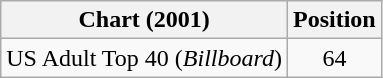<table class="wikitable">
<tr>
<th>Chart (2001)</th>
<th>Position</th>
</tr>
<tr>
<td>US Adult Top 40 (<em>Billboard</em>)</td>
<td align="center">64</td>
</tr>
</table>
